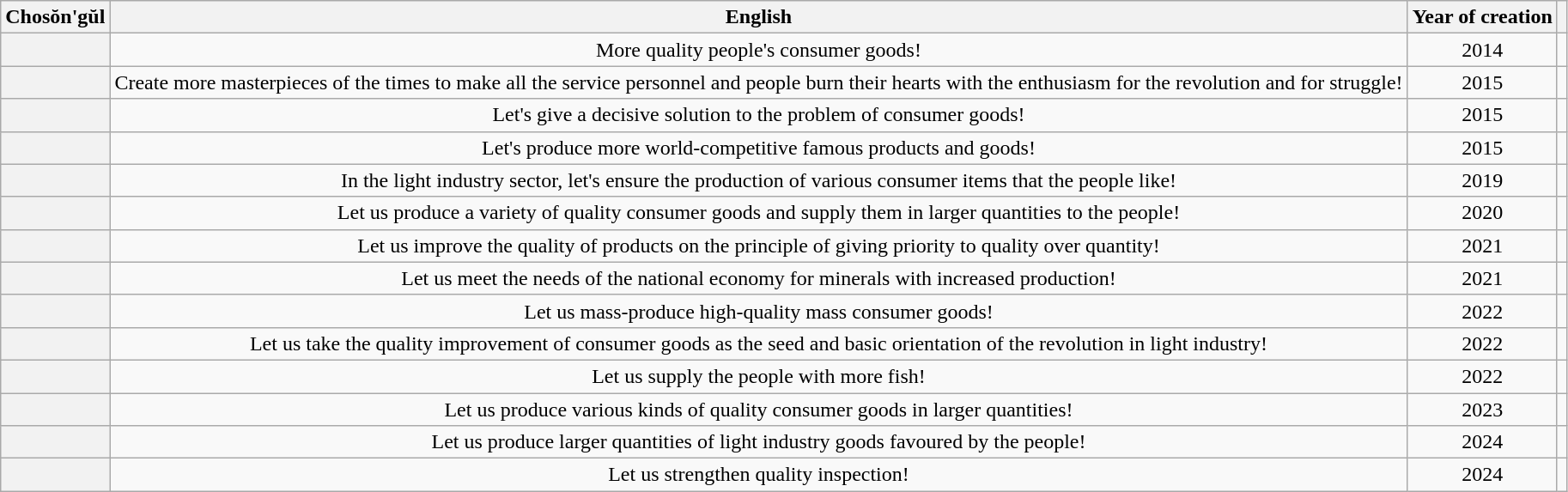<table class="wikitable sortable" style="text-align: center;">
<tr>
<th scope="col">Chosŏn'gŭl</th>
<th scope="col">English</th>
<th scope="col">Year of creation</th>
<th scope="col" class="unsortable"></th>
</tr>
<tr>
<th scope="row"></th>
<td>More quality people's consumer goods!</td>
<td>2014</td>
<td></td>
</tr>
<tr>
<th scope="row"></th>
<td>Create more masterpieces of the times to make all the service personnel and people burn their hearts with the enthusiasm for the revolution and for struggle!</td>
<td>2015</td>
<td></td>
</tr>
<tr>
<th scope="row"></th>
<td>Let's give a decisive solution to the problem of consumer goods!</td>
<td>2015</td>
<td></td>
</tr>
<tr>
<th scope="row"></th>
<td>Let's produce more world-competitive famous products and goods!</td>
<td>2015</td>
<td></td>
</tr>
<tr>
<th scope="row"></th>
<td>In the light industry sector, let's ensure the production of various consumer items that the people like!</td>
<td>2019</td>
<td></td>
</tr>
<tr>
<th scope="row"></th>
<td>Let us produce a variety of quality consumer goods and supply them in larger quantities to the people!</td>
<td>2020</td>
<td></td>
</tr>
<tr>
<th scope="row"></th>
<td>Let us improve the quality of products on the principle of giving priority to quality over quantity!</td>
<td>2021</td>
<td></td>
</tr>
<tr>
<th scope="row"></th>
<td>Let us meet the needs of the national economy for minerals with increased production!</td>
<td>2021</td>
<td></td>
</tr>
<tr>
<th scope="row"></th>
<td>Let us mass-produce high-quality mass consumer goods!</td>
<td>2022</td>
<td></td>
</tr>
<tr>
<th scope="row"></th>
<td>Let us take the quality improvement of consumer goods as the seed and basic orientation of the revolution in light industry!</td>
<td>2022</td>
<td></td>
</tr>
<tr>
<th scope="row"></th>
<td>Let us supply the people with more fish!</td>
<td>2022</td>
<td></td>
</tr>
<tr>
<th scope="row"></th>
<td>Let us produce various kinds of quality consumer goods in larger quantities!</td>
<td>2023</td>
<td></td>
</tr>
<tr>
<th scope="row"></th>
<td>Let us produce larger quantities of light industry goods favoured by the people!</td>
<td>2024</td>
<td></td>
</tr>
<tr>
<th scope="row"></th>
<td>Let us strengthen quality inspection!</td>
<td>2024</td>
<td></td>
</tr>
</table>
